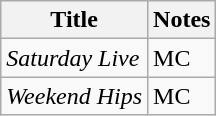<table class="wikitable">
<tr>
<th>Title</th>
<th>Notes</th>
</tr>
<tr>
<td><em>Saturday Live</em></td>
<td>MC</td>
</tr>
<tr>
<td><em>Weekend Hips</em></td>
<td>MC</td>
</tr>
</table>
